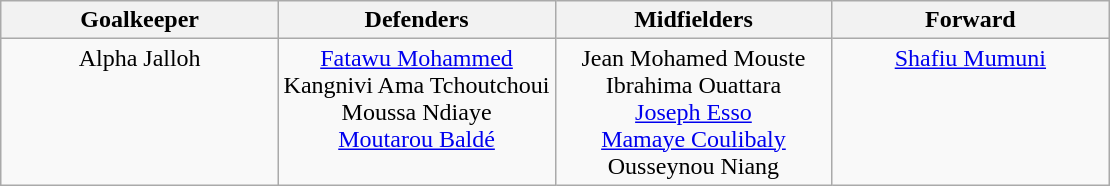<table class="wikitable" style="margin:auto;text-align:center">
<tr>
<th style="width:25%;">Goalkeeper</th>
<th style="width:25%;">Defenders</th>
<th style="width:25%;">Midfielders</th>
<th style="width:25%;">Forward</th>
</tr>
<tr style="vertical-align:top;">
<td> Alpha Jalloh</td>
<td>  <a href='#'>Fatawu Mohammed</a><br> Kangnivi Ama Tchoutchoui<br> Moussa Ndiaye<br> <a href='#'>Moutarou Baldé</a></td>
<td> Jean Mohamed Mouste<br> Ibrahima Ouattara<br>  <a href='#'>Joseph Esso</a><br> <a href='#'>Mamaye Coulibaly</a><br> Ousseynou Niang</td>
<td> <a href='#'>Shafiu Mumuni</a></td>
</tr>
</table>
